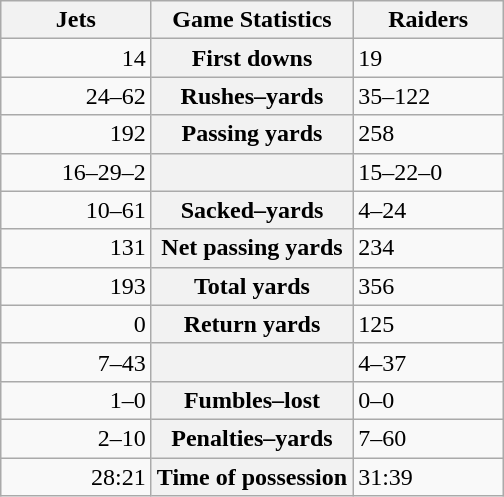<table class="wikitable" style="margin: 1em auto 1em auto">
<tr>
<th style="width:30%;">Jets</th>
<th style="width:40%;">Game Statistics</th>
<th style="width:30%;">Raiders</th>
</tr>
<tr>
<td style="text-align:right;">14</td>
<th>First downs</th>
<td>19</td>
</tr>
<tr>
<td style="text-align:right;">24–62</td>
<th>Rushes–yards</th>
<td>35–122</td>
</tr>
<tr>
<td style="text-align:right;">192</td>
<th>Passing yards</th>
<td>258</td>
</tr>
<tr>
<td style="text-align:right;">16–29–2</td>
<th></th>
<td>15–22–0</td>
</tr>
<tr>
<td style="text-align:right;">10–61</td>
<th>Sacked–yards</th>
<td>4–24</td>
</tr>
<tr>
<td style="text-align:right;">131</td>
<th>Net passing yards</th>
<td>234</td>
</tr>
<tr>
<td style="text-align:right;">193</td>
<th>Total yards</th>
<td>356</td>
</tr>
<tr>
<td style="text-align:right;">0</td>
<th>Return yards</th>
<td>125</td>
</tr>
<tr>
<td style="text-align:right;">7–43</td>
<th></th>
<td>4–37</td>
</tr>
<tr>
<td style="text-align:right;">1–0</td>
<th>Fumbles–lost</th>
<td>0–0</td>
</tr>
<tr>
<td style="text-align:right;">2–10</td>
<th>Penalties–yards</th>
<td>7–60</td>
</tr>
<tr>
<td style="text-align:right;">28:21</td>
<th>Time of possession</th>
<td>31:39</td>
</tr>
</table>
